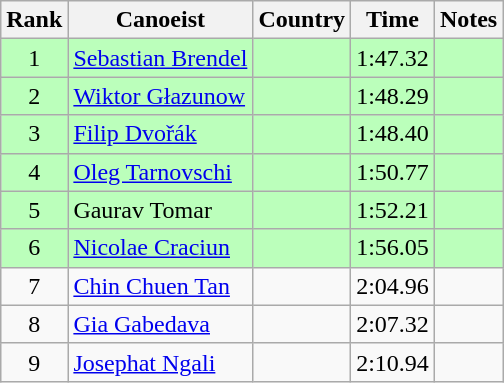<table class="wikitable" style="text-align:center">
<tr>
<th>Rank</th>
<th>Canoeist</th>
<th>Country</th>
<th>Time</th>
<th>Notes</th>
</tr>
<tr bgcolor=bbffbb>
<td>1</td>
<td align="left"><a href='#'>Sebastian Brendel</a></td>
<td align="left"></td>
<td>1:47.32</td>
<td></td>
</tr>
<tr bgcolor=bbffbb>
<td>2</td>
<td align="left"><a href='#'>Wiktor Głazunow</a></td>
<td align="left"></td>
<td>1:48.29</td>
<td></td>
</tr>
<tr bgcolor=bbffbb>
<td>3</td>
<td align="left"><a href='#'>Filip Dvořák</a></td>
<td align="left"></td>
<td>1:48.40</td>
<td></td>
</tr>
<tr bgcolor=bbffbb>
<td>4</td>
<td align="left"><a href='#'>Oleg Tarnovschi</a></td>
<td align="left"></td>
<td>1:50.77</td>
<td></td>
</tr>
<tr bgcolor=bbffbb>
<td>5</td>
<td align="left">Gaurav Tomar</td>
<td align="left"></td>
<td>1:52.21</td>
<td></td>
</tr>
<tr bgcolor=bbffbb>
<td>6</td>
<td align="left"><a href='#'>Nicolae Craciun</a></td>
<td align="left"></td>
<td>1:56.05</td>
<td></td>
</tr>
<tr>
<td>7</td>
<td align="left"><a href='#'>Chin Chuen Tan</a></td>
<td align="left"></td>
<td>2:04.96</td>
<td></td>
</tr>
<tr>
<td>8</td>
<td align="left"><a href='#'>Gia Gabedava</a></td>
<td align="left"></td>
<td>2:07.32</td>
<td></td>
</tr>
<tr>
<td>9</td>
<td align="left"><a href='#'>Josephat Ngali</a></td>
<td align="left"></td>
<td>2:10.94</td>
<td></td>
</tr>
</table>
